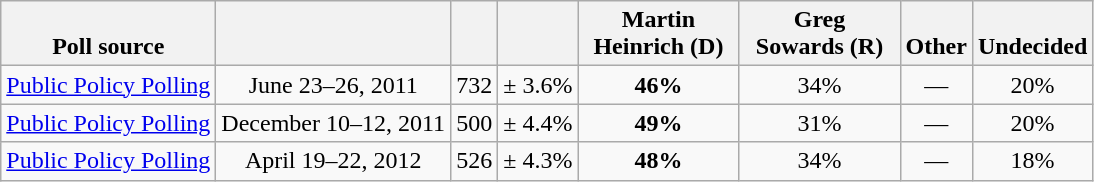<table class="wikitable" style="text-align:center">
<tr valign= bottom>
<th>Poll source</th>
<th></th>
<th></th>
<th></th>
<th style="width:100px;">Martin<br>Heinrich (D)</th>
<th style="width:100px;">Greg<br>Sowards (R)</th>
<th>Other</th>
<th>Undecided</th>
</tr>
<tr>
<td align=left><a href='#'>Public Policy Polling</a></td>
<td>June 23–26, 2011</td>
<td>732</td>
<td>± 3.6%</td>
<td><strong>46%</strong></td>
<td>34%</td>
<td>—</td>
<td>20%</td>
</tr>
<tr>
<td align=left><a href='#'>Public Policy Polling</a></td>
<td>December 10–12, 2011</td>
<td>500</td>
<td>± 4.4%</td>
<td><strong>49%</strong></td>
<td>31%</td>
<td>—</td>
<td>20%</td>
</tr>
<tr>
<td align=left><a href='#'>Public Policy Polling</a></td>
<td>April 19–22, 2012</td>
<td>526</td>
<td>± 4.3%</td>
<td><strong>48%</strong></td>
<td>34%</td>
<td>—</td>
<td>18%</td>
</tr>
</table>
